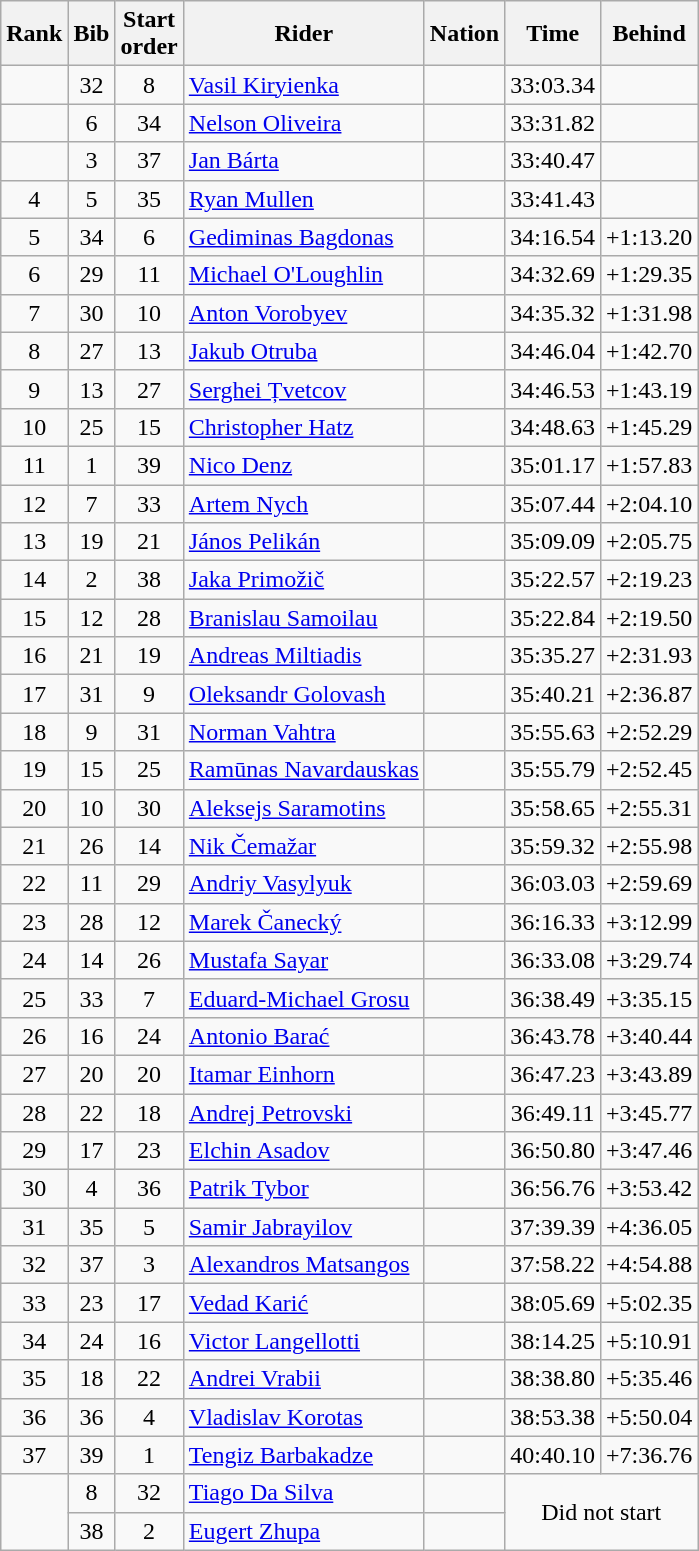<table class="wikitable sortable" style="text-align:center">
<tr>
<th>Rank</th>
<th>Bib</th>
<th>Start<br>order</th>
<th>Rider</th>
<th>Nation</th>
<th>Time</th>
<th>Behind</th>
</tr>
<tr>
<td></td>
<td>32</td>
<td>8</td>
<td align=left><a href='#'>Vasil Kiryienka</a></td>
<td align=left></td>
<td>33:03.34</td>
<td></td>
</tr>
<tr>
<td></td>
<td>6</td>
<td>34</td>
<td align=left><a href='#'>Nelson Oliveira</a></td>
<td align=left></td>
<td>33:31.82</td>
<td></td>
</tr>
<tr>
<td></td>
<td>3</td>
<td>37</td>
<td align=left><a href='#'>Jan Bárta</a></td>
<td align=left></td>
<td>33:40.47</td>
<td></td>
</tr>
<tr>
<td>4</td>
<td>5</td>
<td>35</td>
<td align=left><a href='#'>Ryan Mullen</a></td>
<td align=left></td>
<td>33:41.43</td>
<td></td>
</tr>
<tr>
<td>5</td>
<td>34</td>
<td>6</td>
<td align=left><a href='#'>Gediminas Bagdonas</a></td>
<td align=left></td>
<td>34:16.54</td>
<td>+1:13.20</td>
</tr>
<tr>
<td>6</td>
<td>29</td>
<td>11</td>
<td align=left><a href='#'>Michael O'Loughlin</a></td>
<td align=left></td>
<td>34:32.69</td>
<td>+1:29.35</td>
</tr>
<tr>
<td>7</td>
<td>30</td>
<td>10</td>
<td align=left><a href='#'>Anton Vorobyev</a></td>
<td align=left></td>
<td>34:35.32</td>
<td>+1:31.98</td>
</tr>
<tr>
<td>8</td>
<td>27</td>
<td>13</td>
<td align=left><a href='#'>Jakub Otruba</a></td>
<td align=left></td>
<td>34:46.04</td>
<td>+1:42.70</td>
</tr>
<tr>
<td>9</td>
<td>13</td>
<td>27</td>
<td align=left><a href='#'>Serghei Țvetcov</a></td>
<td align=left></td>
<td>34:46.53</td>
<td>+1:43.19</td>
</tr>
<tr>
<td>10</td>
<td>25</td>
<td>15</td>
<td align=left><a href='#'>Christopher Hatz</a></td>
<td align=left></td>
<td>34:48.63</td>
<td>+1:45.29</td>
</tr>
<tr>
<td>11</td>
<td>1</td>
<td>39</td>
<td align=left><a href='#'>Nico Denz</a></td>
<td align=left></td>
<td>35:01.17</td>
<td>+1:57.83</td>
</tr>
<tr>
<td>12</td>
<td>7</td>
<td>33</td>
<td align=left><a href='#'>Artem Nych</a></td>
<td align=left></td>
<td>35:07.44</td>
<td>+2:04.10</td>
</tr>
<tr>
<td>13</td>
<td>19</td>
<td>21</td>
<td align=left><a href='#'>János Pelikán</a></td>
<td align=left></td>
<td>35:09.09</td>
<td>+2:05.75</td>
</tr>
<tr>
<td>14</td>
<td>2</td>
<td>38</td>
<td align=left><a href='#'>Jaka Primožič</a></td>
<td align=left></td>
<td>35:22.57</td>
<td>+2:19.23</td>
</tr>
<tr>
<td>15</td>
<td>12</td>
<td>28</td>
<td align=left><a href='#'>Branislau Samoilau</a></td>
<td align=left></td>
<td>35:22.84</td>
<td>+2:19.50</td>
</tr>
<tr>
<td>16</td>
<td>21</td>
<td>19</td>
<td align=left><a href='#'>Andreas Miltiadis</a></td>
<td align=left></td>
<td>35:35.27</td>
<td>+2:31.93</td>
</tr>
<tr>
<td>17</td>
<td>31</td>
<td>9</td>
<td align=left><a href='#'>Oleksandr Golovash</a></td>
<td align=left></td>
<td>35:40.21</td>
<td>+2:36.87</td>
</tr>
<tr>
<td>18</td>
<td>9</td>
<td>31</td>
<td align=left><a href='#'>Norman Vahtra</a></td>
<td align=left></td>
<td>35:55.63</td>
<td>+2:52.29</td>
</tr>
<tr>
<td>19</td>
<td>15</td>
<td>25</td>
<td align=left><a href='#'>Ramūnas Navardauskas</a></td>
<td align=left></td>
<td>35:55.79</td>
<td>+2:52.45</td>
</tr>
<tr>
<td>20</td>
<td>10</td>
<td>30</td>
<td align=left><a href='#'>Aleksejs Saramotins</a></td>
<td align=left></td>
<td>35:58.65</td>
<td>+2:55.31</td>
</tr>
<tr>
<td>21</td>
<td>26</td>
<td>14</td>
<td align=left><a href='#'>Nik Čemažar</a></td>
<td align=left></td>
<td>35:59.32</td>
<td>+2:55.98</td>
</tr>
<tr>
<td>22</td>
<td>11</td>
<td>29</td>
<td align=left><a href='#'>Andriy Vasylyuk</a></td>
<td align=left></td>
<td>36:03.03</td>
<td>+2:59.69</td>
</tr>
<tr>
<td>23</td>
<td>28</td>
<td>12</td>
<td align=left><a href='#'>Marek Čanecký</a></td>
<td align=left></td>
<td>36:16.33</td>
<td>+3:12.99</td>
</tr>
<tr>
<td>24</td>
<td>14</td>
<td>26</td>
<td align=left><a href='#'>Mustafa Sayar</a></td>
<td align=left></td>
<td>36:33.08</td>
<td>+3:29.74</td>
</tr>
<tr>
<td>25</td>
<td>33</td>
<td>7</td>
<td align=left><a href='#'>Eduard-Michael Grosu</a></td>
<td align=left></td>
<td>36:38.49</td>
<td>+3:35.15</td>
</tr>
<tr>
<td>26</td>
<td>16</td>
<td>24</td>
<td align=left><a href='#'>Antonio Barać</a></td>
<td align=left></td>
<td>36:43.78</td>
<td>+3:40.44</td>
</tr>
<tr>
<td>27</td>
<td>20</td>
<td>20</td>
<td align=left><a href='#'>Itamar Einhorn</a></td>
<td align=left></td>
<td>36:47.23</td>
<td>+3:43.89</td>
</tr>
<tr>
<td>28</td>
<td>22</td>
<td>18</td>
<td align=left><a href='#'>Andrej Petrovski</a></td>
<td align=left></td>
<td>36:49.11</td>
<td>+3:45.77</td>
</tr>
<tr>
<td>29</td>
<td>17</td>
<td>23</td>
<td align=left><a href='#'>Elchin Asadov</a></td>
<td align=left></td>
<td>36:50.80</td>
<td>+3:47.46</td>
</tr>
<tr>
<td>30</td>
<td>4</td>
<td>36</td>
<td align=left><a href='#'>Patrik Tybor</a></td>
<td align=left></td>
<td>36:56.76</td>
<td>+3:53.42</td>
</tr>
<tr>
<td>31</td>
<td>35</td>
<td>5</td>
<td align=left><a href='#'>Samir Jabrayilov</a></td>
<td align=left></td>
<td>37:39.39</td>
<td>+4:36.05</td>
</tr>
<tr>
<td>32</td>
<td>37</td>
<td>3</td>
<td align=left><a href='#'>Alexandros Matsangos</a></td>
<td align=left></td>
<td>37:58.22</td>
<td>+4:54.88</td>
</tr>
<tr>
<td>33</td>
<td>23</td>
<td>17</td>
<td align=left><a href='#'>Vedad Karić</a></td>
<td align=left></td>
<td>38:05.69</td>
<td>+5:02.35</td>
</tr>
<tr>
<td>34</td>
<td>24</td>
<td>16</td>
<td align=left><a href='#'>Victor Langellotti</a></td>
<td align=left></td>
<td>38:14.25</td>
<td>+5:10.91</td>
</tr>
<tr>
<td>35</td>
<td>18</td>
<td>22</td>
<td align=left><a href='#'>Andrei Vrabii</a></td>
<td align=left></td>
<td>38:38.80</td>
<td>+5:35.46</td>
</tr>
<tr>
<td>36</td>
<td>36</td>
<td>4</td>
<td align=left><a href='#'>Vladislav Korotas</a></td>
<td align=left></td>
<td>38:53.38</td>
<td>+5:50.04</td>
</tr>
<tr>
<td>37</td>
<td>39</td>
<td>1</td>
<td align=left><a href='#'>Tengiz Barbakadze</a></td>
<td align=left></td>
<td>40:40.10</td>
<td>+7:36.76</td>
</tr>
<tr>
<td rowspan=2></td>
<td>8</td>
<td>32</td>
<td align=left><a href='#'>Tiago Da Silva</a></td>
<td align=left></td>
<td colspan=2 rowspan=2>Did not start</td>
</tr>
<tr>
<td>38</td>
<td>2</td>
<td align=left><a href='#'>Eugert Zhupa</a></td>
<td align=left></td>
</tr>
</table>
